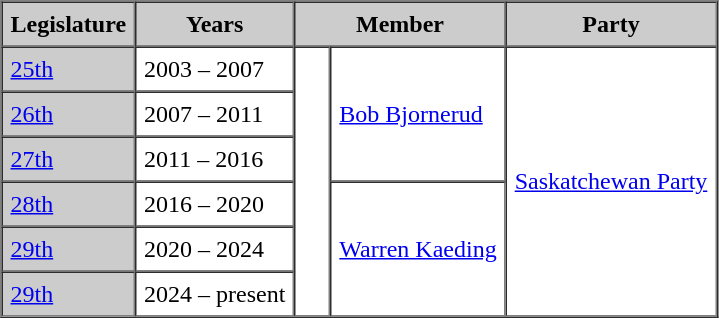<table border=1 cellpadding=5 cellspacing=0>
<tr bgcolor="CCCCCC">
<th>Legislature</th>
<th>Years</th>
<th colspan="2">Member</th>
<th>Party</th>
</tr>
<tr>
<td bgcolor="CCCCCC"><a href='#'>25th</a></td>
<td>2003 – 2007</td>
<td rowspan="6" >   </td>
<td rowspan="3"><a href='#'>Bob Bjornerud</a></td>
<td rowspan="6"><a href='#'>Saskatchewan Party</a></td>
</tr>
<tr>
<td bgcolor="CCCCCC"><a href='#'>26th</a></td>
<td>2007 – 2011</td>
</tr>
<tr>
<td bgcolor="CCCCCC"><a href='#'>27th</a></td>
<td>2011 – 2016</td>
</tr>
<tr>
<td bgcolor="CCCCCC"><a href='#'>28th</a></td>
<td>2016 – 2020</td>
<td rowspan="3"><a href='#'>Warren Kaeding</a></td>
</tr>
<tr>
<td bgcolor="CCCCCC"><a href='#'>29th</a></td>
<td>2020 – 2024</td>
</tr>
<tr>
<td bgcolor="CCCCCC"><a href='#'>29th</a></td>
<td>2024 – present</td>
</tr>
</table>
